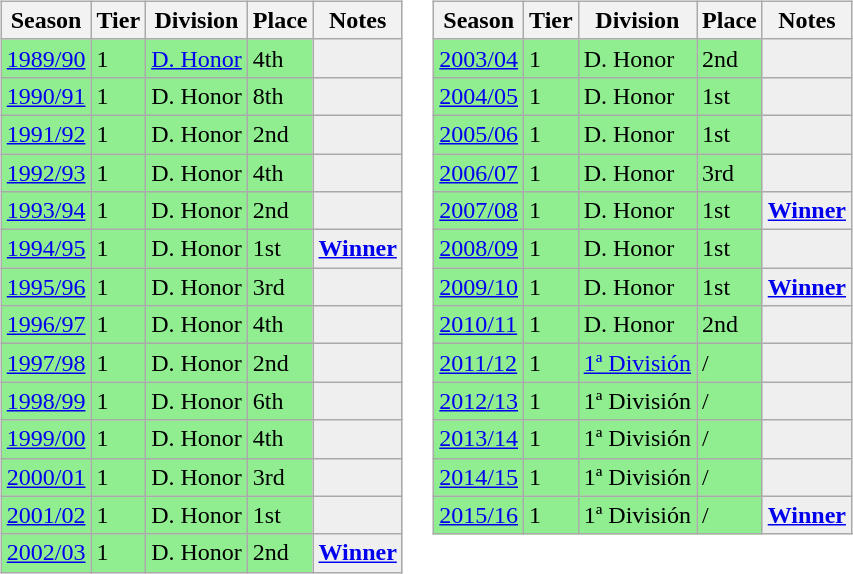<table>
<tr>
<td valign="top" width=0%><br><table class="wikitable">
<tr style="background:#f0f6fa;">
<th><strong>Season</strong></th>
<th><strong>Tier</strong></th>
<th><strong>Division</strong></th>
<th><strong>Place</strong></th>
<th><strong>Notes</strong></th>
</tr>
<tr>
<td style="background:#90EE90;"><a href='#'>1989/90</a></td>
<td style="background:#90EE90;">1</td>
<td style="background:#90EE90;"><a href='#'>D. Honor</a></td>
<td style="background:#90EE90;">4th</td>
<th style="background:#efefef;"></th>
</tr>
<tr>
<td style="background:#90EE90;"><a href='#'>1990/91</a></td>
<td style="background:#90EE90;">1</td>
<td style="background:#90EE90;">D. Honor</td>
<td style="background:#90EE90;">8th</td>
<th style="background:#efefef;"></th>
</tr>
<tr>
<td style="background:#90EE90;"><a href='#'>1991/92</a></td>
<td style="background:#90EE90;">1</td>
<td style="background:#90EE90;">D. Honor</td>
<td style="background:#90EE90;">2nd</td>
<th style="background:#efefef;"></th>
</tr>
<tr>
<td style="background:#90EE90;"><a href='#'>1992/93</a></td>
<td style="background:#90EE90;">1</td>
<td style="background:#90EE90;">D. Honor</td>
<td style="background:#90EE90;">4th</td>
<th style="background:#efefef;"></th>
</tr>
<tr>
<td style="background:#90EE90;"><a href='#'>1993/94</a></td>
<td style="background:#90EE90;">1</td>
<td style="background:#90EE90;">D. Honor</td>
<td style="background:#90EE90;">2nd</td>
<th style="background:#efefef;"></th>
</tr>
<tr>
<td style="background:#90EE90;"><a href='#'>1994/95</a></td>
<td style="background:#90EE90;">1</td>
<td style="background:#90EE90;">D. Honor</td>
<td style="background:#90EE90;">1st</td>
<th style="background:#efefef;"><a href='#'>Winner</a></th>
</tr>
<tr>
<td style="background:#90EE90;"><a href='#'>1995/96</a></td>
<td style="background:#90EE90;">1</td>
<td style="background:#90EE90;">D. Honor</td>
<td style="background:#90EE90;">3rd</td>
<th style="background:#efefef;"></th>
</tr>
<tr>
<td style="background:#90EE90;"><a href='#'>1996/97</a></td>
<td style="background:#90EE90;">1</td>
<td style="background:#90EE90;">D. Honor</td>
<td style="background:#90EE90;">4th</td>
<th style="background:#efefef;"></th>
</tr>
<tr>
<td style="background:#90EE90;"><a href='#'>1997/98</a></td>
<td style="background:#90EE90;">1</td>
<td style="background:#90EE90;">D. Honor</td>
<td style="background:#90EE90;">2nd</td>
<th style="background:#efefef;"></th>
</tr>
<tr>
<td style="background:#90EE90;"><a href='#'>1998/99</a></td>
<td style="background:#90EE90;">1</td>
<td style="background:#90EE90;">D. Honor</td>
<td style="background:#90EE90;">6th</td>
<th style="background:#efefef;"></th>
</tr>
<tr>
<td style="background:#90EE90;"><a href='#'>1999/00</a></td>
<td style="background:#90EE90;">1</td>
<td style="background:#90EE90;">D. Honor</td>
<td style="background:#90EE90;">4th</td>
<th style="background:#efefef;"></th>
</tr>
<tr>
<td style="background:#90EE90;"><a href='#'>2000/01</a></td>
<td style="background:#90EE90;">1</td>
<td style="background:#90EE90;">D. Honor</td>
<td style="background:#90EE90;">3rd</td>
<th style="background:#efefef;"></th>
</tr>
<tr>
<td style="background:#90EE90;"><a href='#'>2001/02</a></td>
<td style="background:#90EE90;">1</td>
<td style="background:#90EE90;">D. Honor</td>
<td style="background:#90EE90;">1st</td>
<th style="background:#efefef;"></th>
</tr>
<tr>
<td style="background:#90EE90;"><a href='#'>2002/03</a></td>
<td style="background:#90EE90;">1</td>
<td style="background:#90EE90;">D. Honor</td>
<td style="background:#90EE90;">2nd</td>
<th style="background:#efefef;"><a href='#'>Winner</a></th>
</tr>
</table>
</td>
<td valign="top" width=0%><br><table class="wikitable">
<tr style="background:#f0f6fa;">
<th><strong>Season</strong></th>
<th><strong>Tier</strong></th>
<th><strong>Division</strong></th>
<th><strong>Place</strong></th>
<th><strong>Notes</strong></th>
</tr>
<tr>
<td style="background:#90EE90;"><a href='#'>2003/04</a></td>
<td style="background:#90EE90;">1</td>
<td style="background:#90EE90;">D. Honor</td>
<td style="background:#90EE90;">2nd</td>
<th style="background:#efefef;"></th>
</tr>
<tr>
<td style="background:#90EE90;"><a href='#'>2004/05</a></td>
<td style="background:#90EE90;">1</td>
<td style="background:#90EE90;">D. Honor</td>
<td style="background:#90EE90;">1st</td>
<th style="background:#efefef;"></th>
</tr>
<tr>
<td style="background:#90EE90;"><a href='#'>2005/06</a></td>
<td style="background:#90EE90;">1</td>
<td style="background:#90EE90;">D. Honor</td>
<td style="background:#90EE90;">1st</td>
<th style="background:#efefef;"></th>
</tr>
<tr>
<td style="background:#90EE90;"><a href='#'>2006/07</a></td>
<td style="background:#90EE90;">1</td>
<td style="background:#90EE90;">D. Honor</td>
<td style="background:#90EE90;">3rd</td>
<th style="background:#efefef;"></th>
</tr>
<tr>
<td style="background:#90EE90;"><a href='#'>2007/08</a></td>
<td style="background:#90EE90;">1</td>
<td style="background:#90EE90;">D. Honor</td>
<td style="background:#90EE90;">1st</td>
<th style="background:#efefef;"><a href='#'>Winner</a></th>
</tr>
<tr>
<td style="background:#90EE90;"><a href='#'>2008/09</a></td>
<td style="background:#90EE90;">1</td>
<td style="background:#90EE90;">D. Honor</td>
<td style="background:#90EE90;">1st</td>
<th style="background:#efefef;"></th>
</tr>
<tr>
<td style="background:#90EE90;"><a href='#'>2009/10</a></td>
<td style="background:#90EE90;">1</td>
<td style="background:#90EE90;">D. Honor</td>
<td style="background:#90EE90;">1st</td>
<th style="background:#efefef;"><a href='#'>Winner</a></th>
</tr>
<tr>
<td style="background:#90EE90;"><a href='#'>2010/11</a></td>
<td style="background:#90EE90;">1</td>
<td style="background:#90EE90;">D. Honor</td>
<td style="background:#90EE90;">2nd</td>
<th style="background:#efefef;"></th>
</tr>
<tr>
<td style="background:#90EE90;"><a href='#'>2011/12</a></td>
<td style="background:#90EE90;">1</td>
<td style="background:#90EE90;"><a href='#'>1ª División</a></td>
<td style="background:#90EE90;"> / </td>
<th style="background:#efefef;"></th>
</tr>
<tr>
<td style="background:#90EE90;"><a href='#'>2012/13</a></td>
<td style="background:#90EE90;">1</td>
<td style="background:#90EE90;">1ª División</td>
<td style="background:#90EE90;"> / </td>
<th style="background:#efefef;"></th>
</tr>
<tr>
<td style="background:#90EE90;"><a href='#'>2013/14</a></td>
<td style="background:#90EE90;">1</td>
<td style="background:#90EE90;">1ª División</td>
<td style="background:#90EE90;"> / </td>
<th style="background:#efefef;"></th>
</tr>
<tr>
<td style="background:#90EE90;"><a href='#'>2014/15</a></td>
<td style="background:#90EE90;">1</td>
<td style="background:#90EE90;">1ª División</td>
<td style="background:#90EE90;"> / </td>
<th style="background:#efefef;"></th>
</tr>
<tr>
<td style="background:#90EE90;"><a href='#'>2015/16</a></td>
<td style="background:#90EE90;">1</td>
<td style="background:#90EE90;">1ª División</td>
<td style="background:#90EE90;"> / </td>
<th style="background:#efefef;"><a href='#'>Winner</a></th>
</tr>
</table>
</td>
</tr>
</table>
